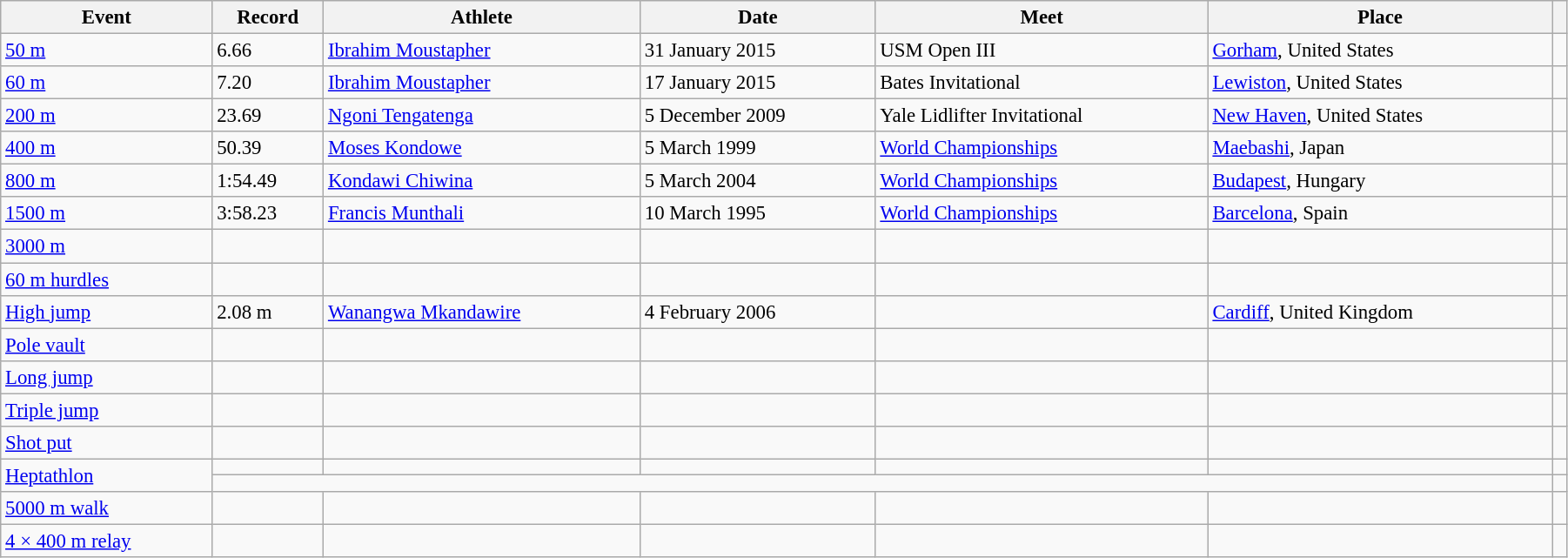<table class="wikitable" style="font-size:95%; width: 95%;">
<tr>
<th>Event</th>
<th>Record</th>
<th>Athlete</th>
<th>Date</th>
<th>Meet</th>
<th>Place</th>
<th></th>
</tr>
<tr>
<td><a href='#'>50 m</a></td>
<td>6.66</td>
<td><a href='#'>Ibrahim Moustapher</a></td>
<td>31 January 2015</td>
<td>USM Open III</td>
<td><a href='#'>Gorham</a>, United States</td>
<td></td>
</tr>
<tr>
<td><a href='#'>60 m</a></td>
<td>7.20</td>
<td><a href='#'>Ibrahim Moustapher</a></td>
<td>17 January 2015</td>
<td>Bates Invitational</td>
<td><a href='#'>Lewiston</a>, United States</td>
<td></td>
</tr>
<tr>
<td><a href='#'>200 m</a></td>
<td>23.69</td>
<td><a href='#'>Ngoni Tengatenga</a></td>
<td>5 December 2009</td>
<td>Yale Lidlifter Invitational</td>
<td><a href='#'>New Haven</a>, United States</td>
<td></td>
</tr>
<tr>
<td><a href='#'>400 m</a></td>
<td>50.39</td>
<td><a href='#'>Moses Kondowe</a></td>
<td>5 March 1999</td>
<td><a href='#'>World Championships</a></td>
<td><a href='#'>Maebashi</a>, Japan</td>
<td></td>
</tr>
<tr>
<td><a href='#'>800 m</a></td>
<td>1:54.49</td>
<td><a href='#'>Kondawi Chiwina</a></td>
<td>5 March 2004</td>
<td><a href='#'>World Championships</a></td>
<td><a href='#'>Budapest</a>, Hungary</td>
<td></td>
</tr>
<tr>
<td><a href='#'>1500 m</a></td>
<td>3:58.23</td>
<td><a href='#'>Francis Munthali</a></td>
<td>10 March 1995</td>
<td><a href='#'>World Championships</a></td>
<td><a href='#'>Barcelona</a>, Spain</td>
<td></td>
</tr>
<tr>
<td><a href='#'>3000 m</a></td>
<td></td>
<td></td>
<td></td>
<td></td>
<td></td>
<td></td>
</tr>
<tr>
<td><a href='#'>60 m hurdles</a></td>
<td></td>
<td></td>
<td></td>
<td></td>
<td></td>
<td></td>
</tr>
<tr>
<td><a href='#'>High jump</a></td>
<td>2.08 m</td>
<td><a href='#'>Wanangwa Mkandawire</a></td>
<td>4 February 2006</td>
<td></td>
<td><a href='#'>Cardiff</a>, United Kingdom</td>
<td></td>
</tr>
<tr>
<td><a href='#'>Pole vault</a></td>
<td></td>
<td></td>
<td></td>
<td></td>
<td></td>
<td></td>
</tr>
<tr>
<td><a href='#'>Long jump</a></td>
<td></td>
<td></td>
<td></td>
<td></td>
<td></td>
<td></td>
</tr>
<tr>
<td><a href='#'>Triple jump</a></td>
<td></td>
<td></td>
<td></td>
<td></td>
<td></td>
<td></td>
</tr>
<tr>
<td><a href='#'>Shot put</a></td>
<td></td>
<td></td>
<td></td>
<td></td>
<td></td>
<td></td>
</tr>
<tr>
<td rowspan=2><a href='#'>Heptathlon</a></td>
<td></td>
<td></td>
<td></td>
<td></td>
<td></td>
<td></td>
</tr>
<tr>
<td colspan=5></td>
<td></td>
</tr>
<tr>
<td><a href='#'>5000 m walk</a></td>
<td></td>
<td></td>
<td></td>
<td></td>
<td></td>
<td></td>
</tr>
<tr>
<td><a href='#'>4 × 400 m relay</a></td>
<td></td>
<td></td>
<td></td>
<td></td>
<td></td>
<td></td>
</tr>
</table>
